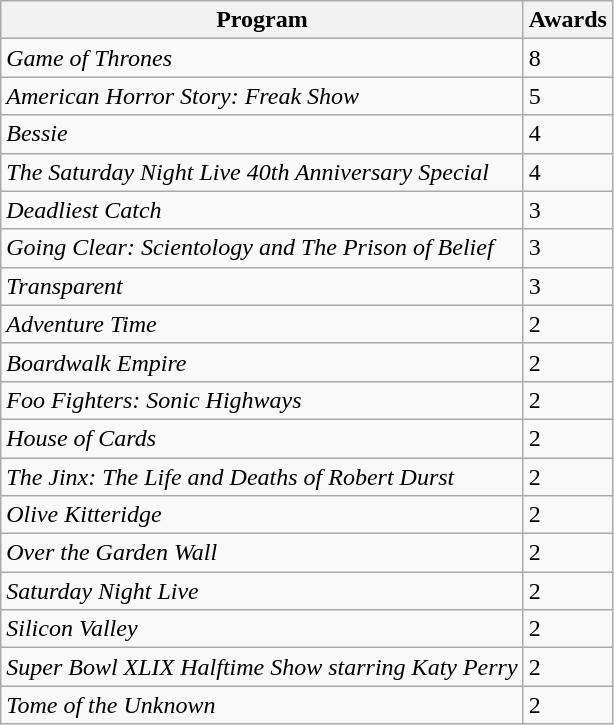<table class="wikitable sortable">
<tr>
<th>Program</th>
<th>Awards</th>
</tr>
<tr>
<td><em>Game of Thrones</em></td>
<td>8</td>
</tr>
<tr>
<td><em>American Horror Story: Freak Show</em></td>
<td>5</td>
</tr>
<tr>
<td><em>Bessie</em></td>
<td>4</td>
</tr>
<tr>
<td><em>The Saturday Night Live 40th Anniversary Special</em></td>
<td>4</td>
</tr>
<tr>
<td><em>Deadliest Catch</em></td>
<td>3</td>
</tr>
<tr>
<td><em>Going Clear: Scientology and The Prison of Belief</em></td>
<td>3</td>
</tr>
<tr>
<td><em>Transparent</em></td>
<td>3</td>
</tr>
<tr>
<td><em>Adventure Time</em></td>
<td>2</td>
</tr>
<tr>
<td><em>Boardwalk Empire</em></td>
<td>2</td>
</tr>
<tr>
<td><em>Foo Fighters: Sonic Highways</em></td>
<td>2</td>
</tr>
<tr>
<td><em>House of Cards</em></td>
<td>2</td>
</tr>
<tr>
<td><em>The Jinx: The Life and Deaths of Robert Durst</em></td>
<td>2</td>
</tr>
<tr>
<td><em>Olive Kitteridge</em></td>
<td>2</td>
</tr>
<tr>
<td><em>Over the Garden Wall</em></td>
<td>2</td>
</tr>
<tr>
<td><em>Saturday Night Live</em></td>
<td>2</td>
</tr>
<tr>
<td><em>Silicon Valley</em></td>
<td>2</td>
</tr>
<tr>
<td><em>Super Bowl XLIX Halftime Show starring Katy Perry</em></td>
<td>2</td>
</tr>
<tr>
<td><em>Tome of the Unknown</em></td>
<td>2</td>
</tr>
</table>
